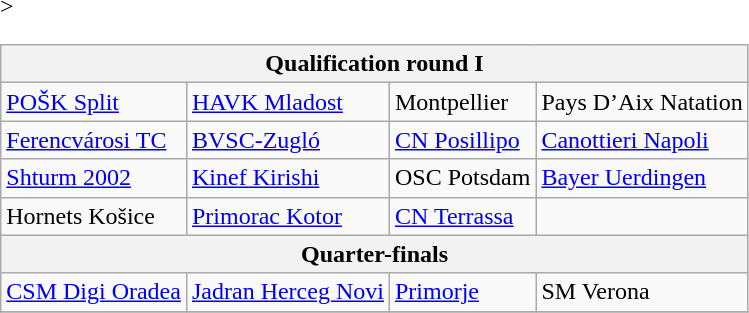<table class="wikitable">
<tr>
<th colspan="4">Qualification round I</th>
</tr>
<tr>
<td> <a href='#'>POŠK Split</a> <small> </small></td>
<td> <a href='#'>HAVK Mladost</a> <small> </small></td>
<td> Montpellier <small> </small></td>
<td> Pays D’Aix Natation <small> </small></td>
</tr>
<tr>
<td> <a href='#'>Ferencvárosi TC</a> <small> </small></td>
<td> <a href='#'>BVSC-Zugló</a> <small> </small></td>
<td> <a href='#'>CN Posillipo</a> <small> </small></td>
<td> <a href='#'>Canottieri Napoli</a> <small> </small></td>
</tr>
<tr>
<td> <a href='#'>Shturm 2002</a> <small> </small></td>
<td> <a href='#'>Kinef Kirishi</a> <small> </small></td>
<td> OSC Potsdam <small> </small></td>
<td> <a href='#'>Bayer Uerdingen</a> <small> </small></td>
</tr>
<tr>
<td> Hornets Košice <small> </small></td>
<td> <a href='#'>Primorac Kotor</a> <small> </small></td>
<td> <a href='#'>CN Terrassa</a> <small> </small></td>
<td></td>
</tr>
<tr>
<th colspan="4">Quarter-finals</th>
</tr>
<tr>
<td> <a href='#'>CSM Digi Oradea</a> <small> </small></td>
<td> <a href='#'>Jadran Herceg Novi</a> <small> </small></td>
<td> <a href='#'>Primorje</a> <small> </small></td>
<td> SM Verona <small> </small></td>
</tr>
<tr -->>
</tr>
</table>
